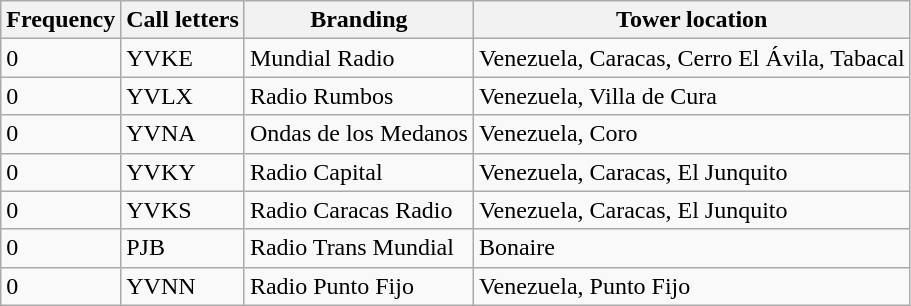<table class=wikitable>
<tr>
<th>Frequency</th>
<th>Call letters</th>
<th>Branding</th>
<th>Tower location</th>
</tr>
<tr>
<td>0</td>
<td>YVKE</td>
<td>Mundial Radio</td>
<td>Venezuela, Caracas, Cerro El Ávila, Tabacal</td>
</tr>
<tr>
<td>0</td>
<td>YVLX</td>
<td>Radio Rumbos</td>
<td>Venezuela, Villa de Cura</td>
</tr>
<tr>
<td>0</td>
<td>YVNA</td>
<td>Ondas de los Medanos</td>
<td>Venezuela, Coro</td>
</tr>
<tr>
<td>0</td>
<td>YVKY</td>
<td>Radio Capital</td>
<td>Venezuela, Caracas, El Junquito</td>
</tr>
<tr>
<td>0</td>
<td>YVKS</td>
<td>Radio Caracas Radio</td>
<td>Venezuela, Caracas, El Junquito</td>
</tr>
<tr>
<td>0</td>
<td>PJB</td>
<td>Radio Trans Mundial</td>
<td>Bonaire</td>
</tr>
<tr>
<td>0</td>
<td>YVNN</td>
<td>Radio Punto Fijo</td>
<td>Venezuela, Punto Fijo</td>
</tr>
</table>
